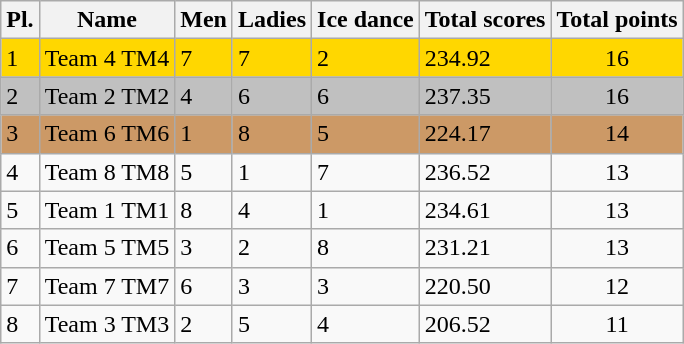<table class="wikitable sortable">
<tr>
<th>Pl.</th>
<th>Name</th>
<th>Men</th>
<th>Ladies</th>
<th>Ice dance</th>
<th>Total scores</th>
<th><strong>Total points</strong></th>
</tr>
<tr bgcolor="gold">
<td>1</td>
<td>Team 4   TM4</td>
<td>7</td>
<td>7</td>
<td>2</td>
<td>234.92</td>
<td align="center">16</td>
</tr>
<tr bgcolor="silver">
<td>2</td>
<td>Team 2   TM2</td>
<td>4</td>
<td>6</td>
<td>6</td>
<td>237.35</td>
<td align="center">16</td>
</tr>
<tr bgcolor="#cc9966">
<td>3</td>
<td>Team 6   TM6</td>
<td>1</td>
<td>8</td>
<td>5</td>
<td>224.17</td>
<td align="center">14</td>
</tr>
<tr>
<td>4</td>
<td>Team 8   TM8</td>
<td>5</td>
<td>1</td>
<td>7</td>
<td>236.52</td>
<td align="center">13</td>
</tr>
<tr>
<td>5</td>
<td>Team 1   TM1</td>
<td>8</td>
<td>4</td>
<td>1</td>
<td>234.61</td>
<td align="center">13</td>
</tr>
<tr>
<td>6</td>
<td>Team 5   TM5</td>
<td>3</td>
<td>2</td>
<td>8</td>
<td>231.21</td>
<td align="center">13</td>
</tr>
<tr>
<td>7</td>
<td>Team 7   TM7</td>
<td>6</td>
<td>3</td>
<td>3</td>
<td>220.50</td>
<td align="center">12</td>
</tr>
<tr>
<td>8</td>
<td>Team 3   TM3</td>
<td>2</td>
<td>5</td>
<td>4</td>
<td>206.52</td>
<td align="center">11</td>
</tr>
</table>
